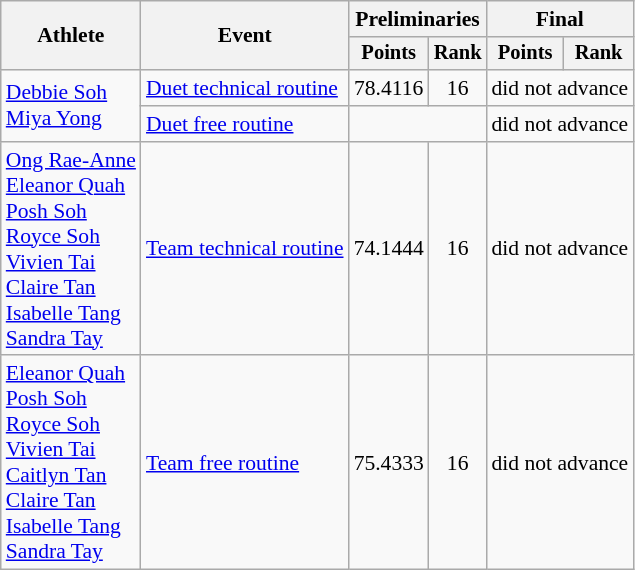<table class="wikitable" style="font-size:90%">
<tr>
<th rowspan="2">Athlete</th>
<th rowspan="2">Event</th>
<th colspan="2">Preliminaries</th>
<th colspan="2">Final</th>
</tr>
<tr style="font-size:95%">
<th>Points</th>
<th>Rank</th>
<th>Points</th>
<th>Rank</th>
</tr>
<tr align="center">
<td rowspan="2" align="left"><a href='#'>Debbie Soh</a><br><a href='#'>Miya Yong</a></td>
<td align="left"><a href='#'>Duet technical routine</a></td>
<td>78.4116</td>
<td>16</td>
<td colspan=2>did not advance</td>
</tr>
<tr align="center">
<td align="left"><a href='#'>Duet free routine</a></td>
<td colspan=2></td>
<td colspan=2>did not advance</td>
</tr>
<tr align="center">
<td align="left"><a href='#'>Ong Rae-Anne</a><br><a href='#'>Eleanor Quah</a><br><a href='#'>Posh Soh</a><br><a href='#'>Royce Soh</a><br><a href='#'>Vivien Tai</a><br><a href='#'>Claire Tan</a><br><a href='#'>Isabelle Tang</a><br><a href='#'>Sandra Tay</a></td>
<td align="left"><a href='#'> Team technical routine</a></td>
<td>74.1444</td>
<td>16</td>
<td colspan=2>did not advance</td>
</tr>
<tr align="center">
<td align="left"><a href='#'>Eleanor Quah</a><br><a href='#'>Posh Soh</a><br><a href='#'>Royce Soh</a><br><a href='#'>Vivien Tai</a><br><a href='#'>Caitlyn Tan</a><br><a href='#'>Claire Tan</a><br><a href='#'>Isabelle Tang</a><br><a href='#'>Sandra Tay</a></td>
<td align="left"><a href='#'> Team free routine</a></td>
<td>75.4333</td>
<td>16</td>
<td colspan=2>did not advance</td>
</tr>
</table>
